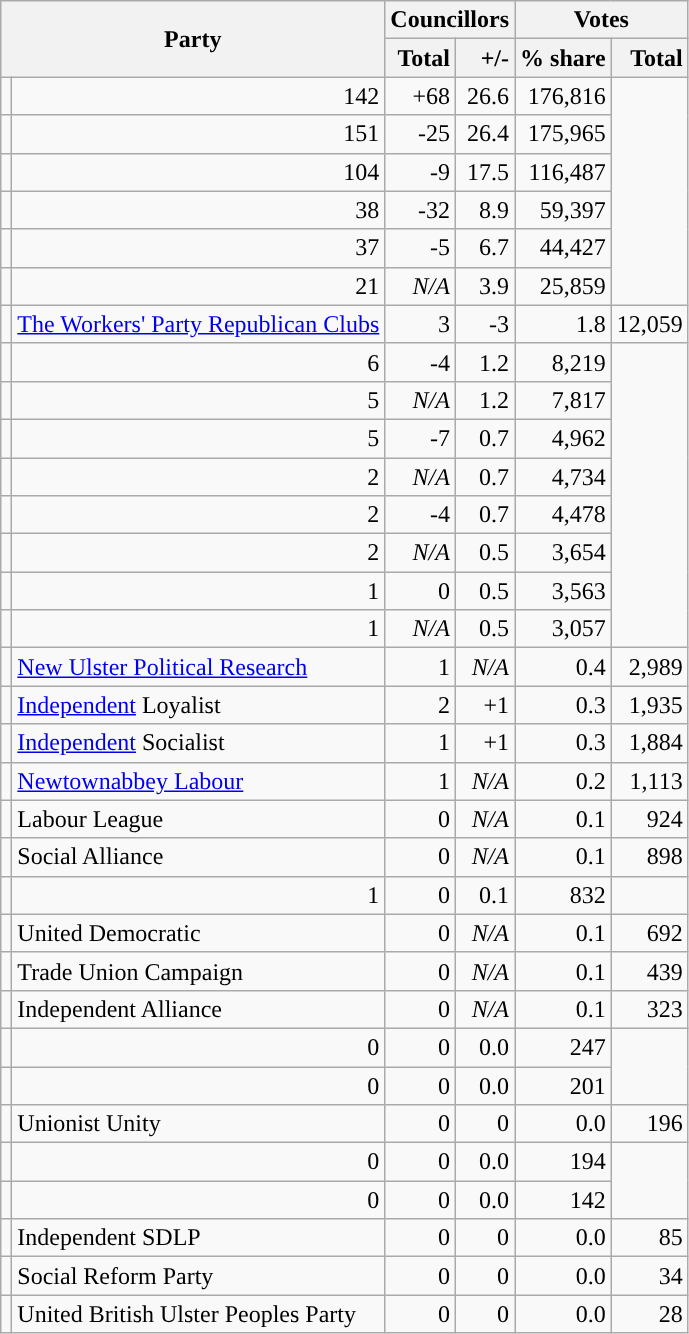<table class="wikitable">
<tr>
<th colspan="2" rowspan="2">Party</th>
<th colspan="2">Councillors</th>
<th colspan="2">Votes</th>
</tr>
<tr>
<th style="text-align: right;" valign="top">Total</th>
<th style="text-align: right;" valign="top">+/-</th>
<th style="text-align: right;" valign="top">% share</th>
<th style="text-align: right;" valign="top">Total</th>
</tr>
<tr>
<td></td>
<td align="right">142</td>
<td align="right">+68</td>
<td align="right">26.6</td>
<td align="right">176,816</td>
</tr>
<tr>
<td></td>
<td align="right">151</td>
<td align="right">-25</td>
<td align="right">26.4</td>
<td align="right">175,965</td>
</tr>
<tr>
<td></td>
<td align="right">104</td>
<td align="right">-9</td>
<td align="right">17.5</td>
<td align="right">116,487</td>
</tr>
<tr>
<td></td>
<td align="right">38</td>
<td align="right">-32</td>
<td align="right">8.9</td>
<td align="right">59,397</td>
</tr>
<tr>
<td></td>
<td align="right">37</td>
<td align="right">-5</td>
<td align="right">6.7</td>
<td align="right">44,427</td>
</tr>
<tr>
<td></td>
<td align="right">21</td>
<td align="right"><em>N/A</em></td>
<td align="right">3.9</td>
<td align="right">25,859</td>
</tr>
<tr>
<td style="background-color: "></td>
<td><a href='#'>The Workers' Party Republican Clubs</a></td>
<td align="right">3</td>
<td align="right">-3</td>
<td align="right">1.8</td>
<td align="right">12,059</td>
</tr>
<tr>
<td></td>
<td align="right">6</td>
<td align="right">-4</td>
<td align="right">1.2</td>
<td align="right">8,219</td>
</tr>
<tr>
<td></td>
<td align="right">5</td>
<td align="right"><em>N/A</em></td>
<td align="right">1.2</td>
<td align="right">7,817</td>
</tr>
<tr>
<td></td>
<td align="right">5</td>
<td align="right">-7</td>
<td align="right">0.7</td>
<td align="right">4,962</td>
</tr>
<tr>
<td></td>
<td align="right">2</td>
<td align="right"><em>N/A</em></td>
<td align="right">0.7</td>
<td align="right">4,734</td>
</tr>
<tr>
<td></td>
<td align="right">2</td>
<td align="right">-4</td>
<td align="right">0.7</td>
<td align="right">4,478</td>
</tr>
<tr>
<td></td>
<td align="right">2</td>
<td align="right"><em>N/A</em></td>
<td align="right">0.5</td>
<td align="right">3,654</td>
</tr>
<tr>
<td></td>
<td align="right">1</td>
<td align="right">0</td>
<td align="right">0.5</td>
<td align="right">3,563</td>
</tr>
<tr>
<td></td>
<td align="right">1</td>
<td align="right"><em>N/A</em></td>
<td align="right">0.5</td>
<td align="right">3,057</td>
</tr>
<tr>
<td></td>
<td><a href='#'>New Ulster Political Research</a></td>
<td align="right">1</td>
<td align="right"><em>N/A</em></td>
<td align="right">0.4</td>
<td align="right">2,989</td>
</tr>
<tr>
<td></td>
<td><a href='#'>Independent</a> Loyalist</td>
<td align="right">2</td>
<td align="right">+1</td>
<td align="right">0.3</td>
<td align="right">1,935</td>
</tr>
<tr>
<td></td>
<td><a href='#'>Independent</a> Socialist</td>
<td align="right">1</td>
<td align="right">+1</td>
<td align="right">0.3</td>
<td align="right">1,884</td>
</tr>
<tr>
<td></td>
<td><a href='#'>Newtownabbey Labour</a></td>
<td align="right">1</td>
<td align="right"><em>N/A</em></td>
<td align="right">0.2</td>
<td align="right">1,113</td>
</tr>
<tr>
<td></td>
<td>Labour League</td>
<td align="right">0</td>
<td align="right"><em>N/A</em></td>
<td align="right">0.1</td>
<td align="right">924</td>
</tr>
<tr>
<td></td>
<td>Social Alliance</td>
<td align="right">0</td>
<td align="right"><em>N/A</em></td>
<td align="right">0.1</td>
<td align="right">898</td>
</tr>
<tr>
<td></td>
<td align="right">1</td>
<td align="right">0</td>
<td align="right">0.1</td>
<td align="right">832</td>
</tr>
<tr>
<td></td>
<td>United Democratic</td>
<td align="right">0</td>
<td align="right"><em>N/A</em></td>
<td align="right">0.1</td>
<td align="right">692</td>
</tr>
<tr>
<td></td>
<td>Trade Union Campaign</td>
<td align="right">0</td>
<td align="right"><em>N/A</em></td>
<td align="right">0.1</td>
<td align="right">439</td>
</tr>
<tr>
<td></td>
<td>Independent Alliance</td>
<td align="right">0</td>
<td align="right"><em>N/A</em></td>
<td align="right">0.1</td>
<td align="right">323</td>
</tr>
<tr>
<td></td>
<td align="right">0</td>
<td align="right">0</td>
<td align="right">0.0</td>
<td align="right">247</td>
</tr>
<tr>
<td></td>
<td align="right">0</td>
<td align="right">0</td>
<td align="right">0.0</td>
<td align="right">201</td>
</tr>
<tr>
<td></td>
<td>Unionist Unity</td>
<td align="right">0</td>
<td align="right">0</td>
<td align="right">0.0</td>
<td align="right">196</td>
</tr>
<tr>
<td></td>
<td align="right">0</td>
<td align="right">0</td>
<td align="right">0.0</td>
<td align="right">194</td>
</tr>
<tr>
<td></td>
<td align="right">0</td>
<td align="right">0</td>
<td align="right">0.0</td>
<td align="right">142</td>
</tr>
<tr>
<td></td>
<td>Independent SDLP</td>
<td align="right">0</td>
<td align="right">0</td>
<td align="right">0.0</td>
<td align="right">85</td>
</tr>
<tr>
<td></td>
<td>Social Reform Party</td>
<td align="right">0</td>
<td align="right">0</td>
<td align="right">0.0</td>
<td align="right">34</td>
</tr>
<tr>
<td></td>
<td>United British Ulster Peoples Party</td>
<td align="right">0</td>
<td align="right">0</td>
<td align="right">0.0</td>
<td align="right">28</td>
</tr>
</table>
